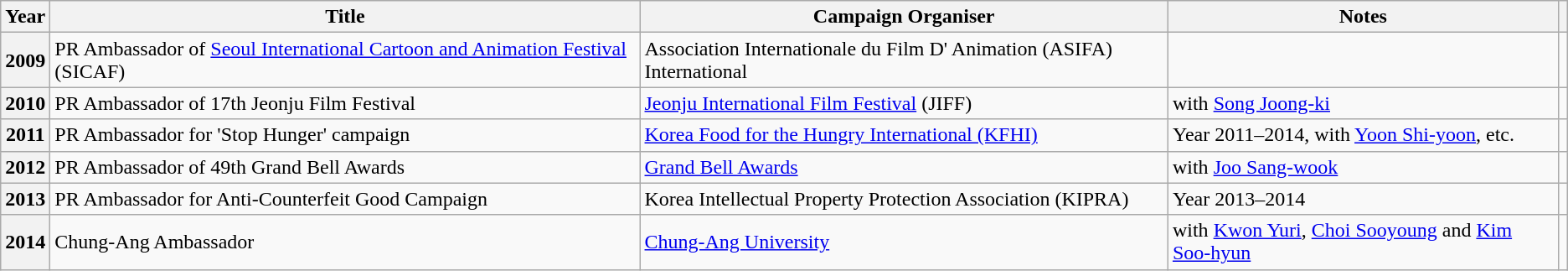<table class="wikitable plainrowheaders sortable">
<tr>
<th scope="col">Year</th>
<th scope="col">Title</th>
<th>Campaign Organiser</th>
<th scope="col">Notes</th>
<th scope="col" class="unsortable"></th>
</tr>
<tr>
<th scope="row">2009</th>
<td>PR Ambassador of <a href='#'>Seoul International Cartoon and Animation Festival</a> (SICAF)</td>
<td>Association Internationale du Film D' Animation (ASIFA) International</td>
<td></td>
<td></td>
</tr>
<tr>
<th scope="row">2010</th>
<td>PR Ambassador of 17th Jeonju Film Festival</td>
<td><a href='#'>Jeonju International Film Festival</a> (JIFF)</td>
<td>with <a href='#'>Song Joong-ki</a></td>
<td></td>
</tr>
<tr>
<th scope="row">2011</th>
<td>PR Ambassador for 'Stop Hunger' campaign</td>
<td><a href='#'>Korea Food for the Hungry International (KFHI)</a></td>
<td>Year 2011–2014, with <a href='#'>Yoon Shi-yoon</a>, etc.</td>
<td></td>
</tr>
<tr>
<th scope="row">2012</th>
<td>PR Ambassador of 49th Grand Bell Awards</td>
<td><a href='#'>Grand Bell Awards</a></td>
<td>with <a href='#'>Joo Sang-wook</a></td>
<td></td>
</tr>
<tr>
<th scope="row">2013</th>
<td>PR Ambassador for Anti-Counterfeit Good Campaign</td>
<td>Korea Intellectual Property Protection Association (KIPRA)</td>
<td>Year 2013–2014</td>
<td></td>
</tr>
<tr>
<th scope="row">2014</th>
<td>Chung-Ang Ambassador</td>
<td><a href='#'>Chung-Ang University</a></td>
<td>with <a href='#'>Kwon Yuri</a>, <a href='#'>Choi Sooyoung</a> and <a href='#'>Kim Soo-hyun</a></td>
<td></td>
</tr>
</table>
